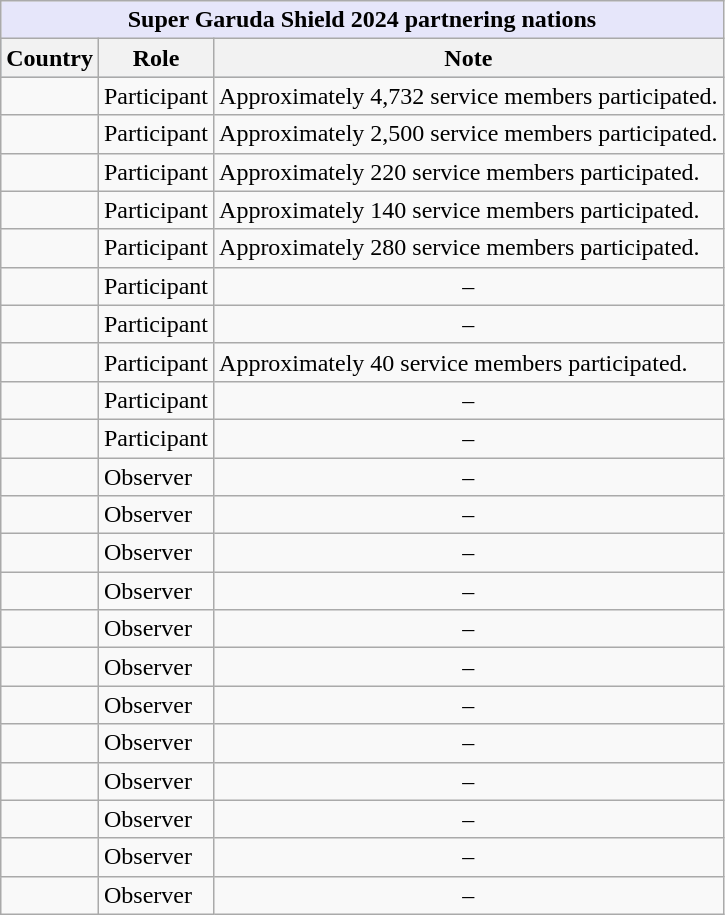<table class="wikitable sortable">
<tr>
<th colspan="3" style="background: lavender;">Super Garuda Shield 2024 partnering nations</th>
</tr>
<tr bgcolor="aabccc">
<th>Country</th>
<th>Role</th>
<th>Note</th>
</tr>
<tr>
<td></td>
<td>Participant</td>
<td>Approximately 4,732 service members participated.</td>
</tr>
<tr>
<td></td>
<td>Participant</td>
<td>Approximately 2,500 service members participated.</td>
</tr>
<tr>
<td></td>
<td>Participant</td>
<td>Approximately 220 service members participated.</td>
</tr>
<tr>
<td></td>
<td>Participant</td>
<td>Approximately 140 service members participated.</td>
</tr>
<tr>
<td></td>
<td>Participant</td>
<td>Approximately 280 service members participated.</td>
</tr>
<tr>
<td></td>
<td>Participant</td>
<td style="text-align: center;">–</td>
</tr>
<tr>
<td></td>
<td>Participant</td>
<td style="text-align: center;">–</td>
</tr>
<tr>
<td></td>
<td>Participant</td>
<td>Approximately 40 service members participated.</td>
</tr>
<tr>
<td></td>
<td>Participant</td>
<td style="text-align: center;">–</td>
</tr>
<tr>
<td></td>
<td>Participant</td>
<td style="text-align: center;">–</td>
</tr>
<tr>
<td></td>
<td>Observer</td>
<td style="text-align: center;">–</td>
</tr>
<tr>
<td></td>
<td>Observer</td>
<td style="text-align: center;">–</td>
</tr>
<tr>
<td></td>
<td>Observer</td>
<td style="text-align: center;">–</td>
</tr>
<tr>
<td></td>
<td>Observer</td>
<td style="text-align: center;">–</td>
</tr>
<tr>
<td></td>
<td>Observer</td>
<td style="text-align: center;">–</td>
</tr>
<tr>
<td></td>
<td>Observer</td>
<td style="text-align: center;">–</td>
</tr>
<tr>
<td></td>
<td>Observer</td>
<td style="text-align: center;">–</td>
</tr>
<tr>
<td></td>
<td>Observer</td>
<td style="text-align: center;">–</td>
</tr>
<tr>
<td></td>
<td>Observer</td>
<td style="text-align: center;">–</td>
</tr>
<tr>
<td></td>
<td>Observer</td>
<td style="text-align: center;">–</td>
</tr>
<tr>
<td></td>
<td>Observer</td>
<td style="text-align: center;">–</td>
</tr>
<tr>
<td></td>
<td>Observer</td>
<td style="text-align: center;">–</td>
</tr>
</table>
